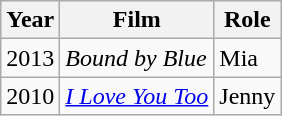<table class=wikitable>
<tr>
<th>Year</th>
<th>Film</th>
<th>Role</th>
</tr>
<tr>
<td>2013</td>
<td><em>Bound by Blue</em></td>
<td>Mia</td>
</tr>
<tr>
<td>2010</td>
<td><em><a href='#'>I Love You Too</a></em></td>
<td>Jenny</td>
</tr>
</table>
